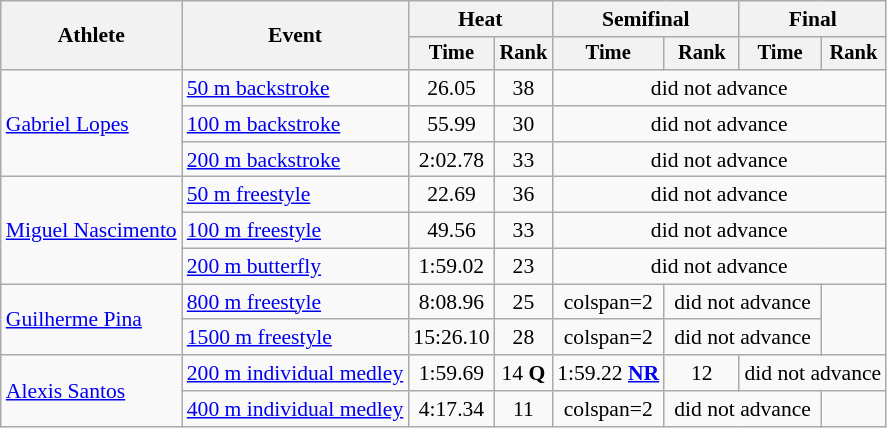<table class=wikitable style="font-size:90%">
<tr>
<th rowspan="2">Athlete</th>
<th rowspan="2">Event</th>
<th colspan="2">Heat</th>
<th colspan="2">Semifinal</th>
<th colspan="2">Final</th>
</tr>
<tr style="font-size:95%">
<th>Time</th>
<th>Rank</th>
<th>Time</th>
<th>Rank</th>
<th>Time</th>
<th>Rank</th>
</tr>
<tr align=center>
<td align=left rowspan=3><a href='#'>Gabriel Lopes</a></td>
<td align=left><a href='#'>50 m backstroke</a></td>
<td>26.05</td>
<td>38</td>
<td colspan=4>did not advance</td>
</tr>
<tr align=center>
<td align=left><a href='#'>100 m backstroke</a></td>
<td>55.99</td>
<td>30</td>
<td colspan=4>did not advance</td>
</tr>
<tr align=center>
<td align=left><a href='#'>200 m backstroke</a></td>
<td>2:02.78</td>
<td>33</td>
<td colspan=4>did not advance</td>
</tr>
<tr align=center>
<td align=left rowspan=3><a href='#'>Miguel Nascimento</a></td>
<td align=left><a href='#'>50 m freestyle</a></td>
<td>22.69</td>
<td>36</td>
<td colspan=4>did not advance</td>
</tr>
<tr align=center>
<td align=left><a href='#'>100 m freestyle</a></td>
<td>49.56</td>
<td>33</td>
<td colspan=4>did not advance</td>
</tr>
<tr align=center>
<td align=left><a href='#'>200 m butterfly</a></td>
<td>1:59.02</td>
<td>23</td>
<td colspan=4>did not advance</td>
</tr>
<tr align=center>
<td align=left rowspan=2><a href='#'>Guilherme Pina</a></td>
<td align=left><a href='#'>800 m freestyle</a></td>
<td>8:08.96</td>
<td>25</td>
<td>colspan=2 </td>
<td colspan=2>did not advance</td>
</tr>
<tr align=center>
<td align=left><a href='#'>1500 m freestyle</a></td>
<td>15:26.10</td>
<td>28</td>
<td>colspan=2 </td>
<td colspan=2>did not advance</td>
</tr>
<tr align=center>
<td align=left rowspan=2><a href='#'>Alexis Santos</a></td>
<td align=left><a href='#'>200 m individual medley</a></td>
<td>1:59.69</td>
<td>14 <strong>Q</strong></td>
<td>1:59.22 <strong><a href='#'>NR</a></strong></td>
<td>12</td>
<td colspan=2>did not advance</td>
</tr>
<tr align=center>
<td align=left><a href='#'>400 m individual medley</a></td>
<td>4:17.34</td>
<td>11</td>
<td>colspan=2 </td>
<td colspan=2>did not advance</td>
</tr>
</table>
